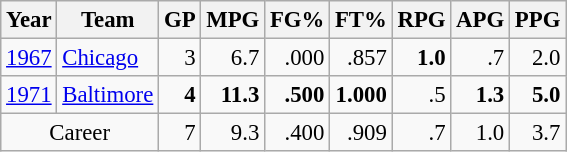<table class="wikitable sortable" style="font-size:95%; text-align:right;">
<tr>
<th>Year</th>
<th>Team</th>
<th>GP</th>
<th>MPG</th>
<th>FG%</th>
<th>FT%</th>
<th>RPG</th>
<th>APG</th>
<th>PPG</th>
</tr>
<tr>
<td style="text-align:left;"><a href='#'>1967</a></td>
<td style="text-align:left;"><a href='#'>Chicago</a></td>
<td>3</td>
<td>6.7</td>
<td>.000</td>
<td>.857</td>
<td><strong>1.0</strong></td>
<td>.7</td>
<td>2.0</td>
</tr>
<tr>
<td style="text-align:left;"><a href='#'>1971</a></td>
<td style="text-align:left;"><a href='#'>Baltimore</a></td>
<td><strong>4</strong></td>
<td><strong>11.3</strong></td>
<td><strong>.500</strong></td>
<td><strong>1.000</strong></td>
<td>.5</td>
<td><strong>1.3</strong></td>
<td><strong>5.0</strong></td>
</tr>
<tr class="sortbottom">
<td style="text-align:center;" colspan="2">Career</td>
<td>7</td>
<td>9.3</td>
<td>.400</td>
<td>.909</td>
<td>.7</td>
<td>1.0</td>
<td>3.7</td>
</tr>
</table>
